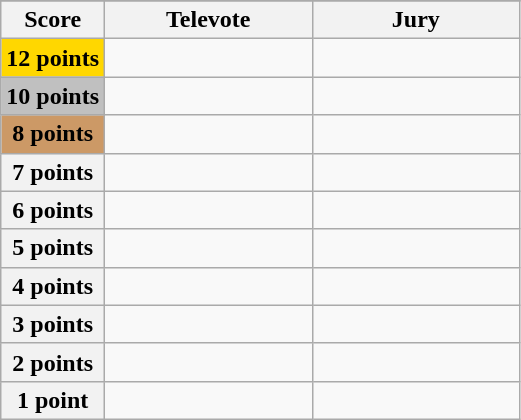<table class="wikitable">
<tr>
</tr>
<tr>
<th scope="col" width="20%">Score</th>
<th scope="col" width="40%">Televote</th>
<th scope="col" width="40%">Jury</th>
</tr>
<tr>
<th scope="row" style="background:gold">12 points</th>
<td></td>
<td></td>
</tr>
<tr>
<th scope="row" style="background:silver">10 points</th>
<td></td>
<td></td>
</tr>
<tr>
<th scope="row" style="background:#CC9966">8 points</th>
<td></td>
<td></td>
</tr>
<tr>
<th scope="row">7 points</th>
<td></td>
<td></td>
</tr>
<tr>
<th scope="row">6 points</th>
<td></td>
<td></td>
</tr>
<tr>
<th scope="row">5 points</th>
<td></td>
<td></td>
</tr>
<tr>
<th scope="row">4 points</th>
<td></td>
<td></td>
</tr>
<tr>
<th scope="row">3 points</th>
<td></td>
<td></td>
</tr>
<tr>
<th scope="row">2 points</th>
<td></td>
<td></td>
</tr>
<tr>
<th scope="row">1 point</th>
<td></td>
<td></td>
</tr>
</table>
